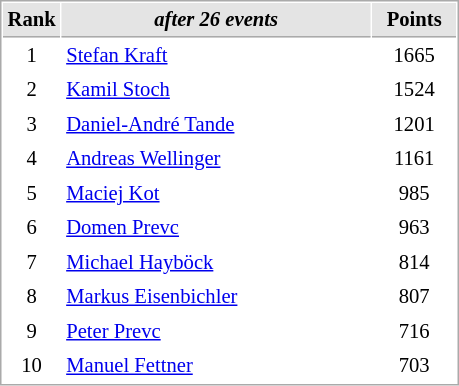<table cellspacing="1" cellpadding="3" style="border:1px solid #AAAAAA;font-size:86%">
<tr style="background-color: #E4E4E4;">
<th style="border-bottom:1px solid #AAAAAA; width: 10px;">Rank</th>
<th style="border-bottom:1px solid #AAAAAA; width: 200px;"><em>after 26 events</em></th>
<th style="border-bottom:1px solid #AAAAAA; width: 50px;">Points</th>
</tr>
<tr>
<td align=center>1</td>
<td> <a href='#'>Stefan Kraft</a></td>
<td align=center>1665</td>
</tr>
<tr>
<td align=center>2</td>
<td> <a href='#'>Kamil Stoch</a></td>
<td align=center>1524</td>
</tr>
<tr>
<td align=center>3</td>
<td> <a href='#'>Daniel-André Tande</a></td>
<td align=center>1201</td>
</tr>
<tr>
<td align=center>4</td>
<td> <a href='#'>Andreas Wellinger</a></td>
<td align=center>1161</td>
</tr>
<tr>
<td align=center>5</td>
<td> <a href='#'>Maciej Kot</a></td>
<td align=center>985</td>
</tr>
<tr>
<td align=center>6</td>
<td> <a href='#'>Domen Prevc</a></td>
<td align=center>963</td>
</tr>
<tr>
<td align=center>7</td>
<td> <a href='#'>Michael Hayböck</a></td>
<td align=center>814</td>
</tr>
<tr>
<td align=center>8</td>
<td> <a href='#'>Markus Eisenbichler</a></td>
<td align=center>807</td>
</tr>
<tr>
<td align=center>9</td>
<td> <a href='#'>Peter Prevc</a></td>
<td align=center>716</td>
</tr>
<tr>
<td align=center>10</td>
<td> <a href='#'>Manuel Fettner</a></td>
<td align=center>703</td>
</tr>
</table>
